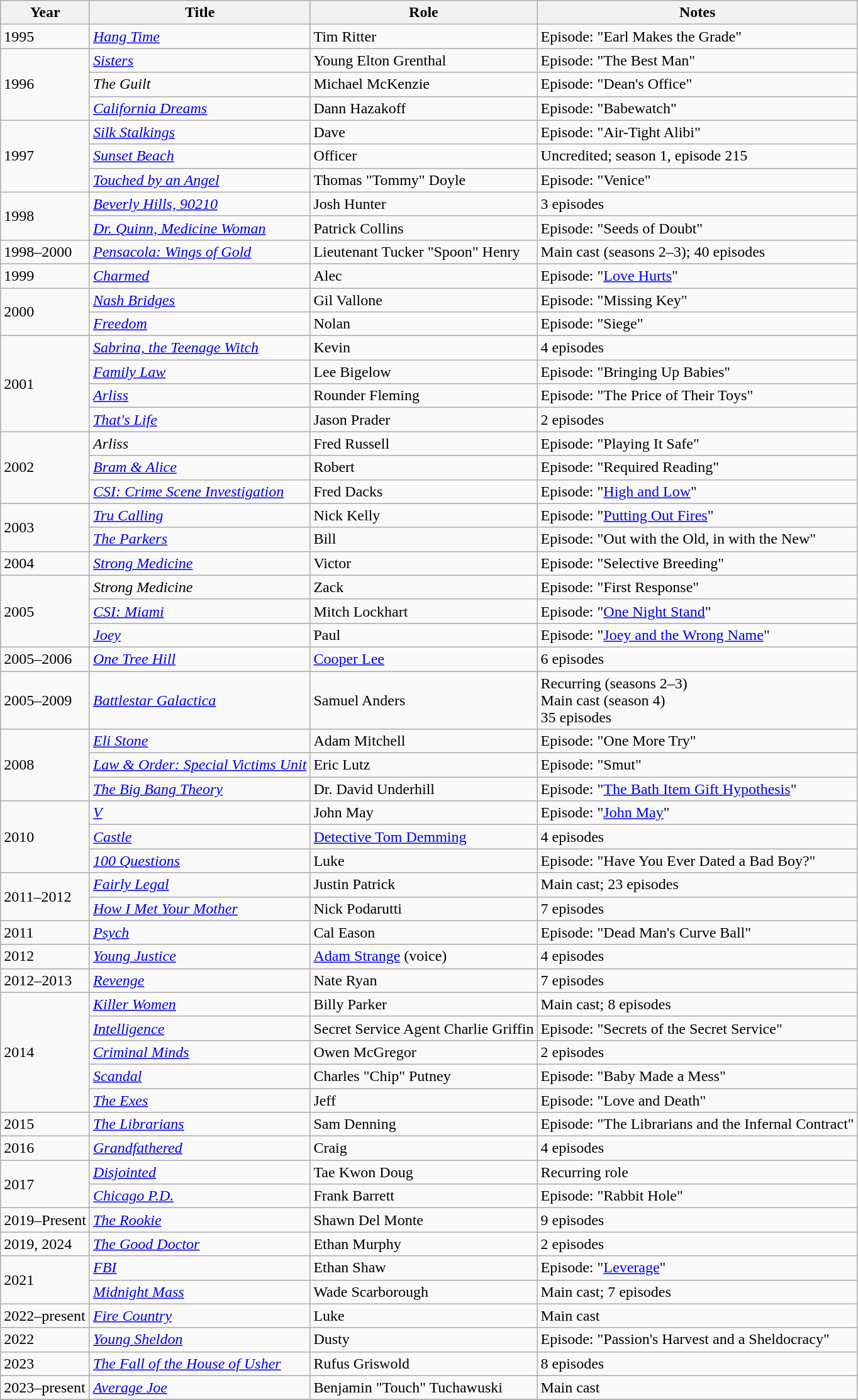<table class="wikitable sortable">
<tr>
<th>Year</th>
<th>Title</th>
<th>Role</th>
<th class="unsortable">Notes</th>
</tr>
<tr>
<td>1995</td>
<td><em><a href='#'>Hang Time</a></em></td>
<td>Tim Ritter</td>
<td>Episode: "Earl Makes the Grade"</td>
</tr>
<tr>
<td rowspan="3">1996</td>
<td><em><a href='#'>Sisters</a></em></td>
<td>Young Elton Grenthal</td>
<td>Episode: "The Best Man"</td>
</tr>
<tr>
<td><em>The Guilt</em></td>
<td>Michael McKenzie</td>
<td>Episode: "Dean's Office"</td>
</tr>
<tr>
<td><em><a href='#'>California Dreams</a></em></td>
<td>Dann Hazakoff</td>
<td>Episode: "Babewatch"</td>
</tr>
<tr>
<td rowspan="3">1997</td>
<td><em><a href='#'>Silk Stalkings</a></em></td>
<td>Dave</td>
<td>Episode: "Air-Tight Alibi"</td>
</tr>
<tr>
<td><em><a href='#'>Sunset Beach</a></em></td>
<td>Officer</td>
<td>Uncredited; season 1, episode 215</td>
</tr>
<tr>
<td><em><a href='#'>Touched by an Angel</a></em></td>
<td>Thomas "Tommy" Doyle</td>
<td>Episode: "Venice"</td>
</tr>
<tr>
<td rowspan="2">1998</td>
<td><em><a href='#'>Beverly Hills, 90210</a></em></td>
<td>Josh Hunter</td>
<td>3 episodes</td>
</tr>
<tr>
<td><em><a href='#'>Dr. Quinn, Medicine Woman</a></em></td>
<td>Patrick Collins</td>
<td>Episode: "Seeds of Doubt"</td>
</tr>
<tr>
<td>1998–2000</td>
<td><em><a href='#'>Pensacola: Wings of Gold</a></em></td>
<td>Lieutenant Tucker "Spoon" Henry</td>
<td>Main cast (seasons 2–3); 40 episodes</td>
</tr>
<tr>
<td>1999</td>
<td><em><a href='#'>Charmed</a></em></td>
<td>Alec</td>
<td>Episode: "<a href='#'>Love Hurts</a>"</td>
</tr>
<tr>
<td rowspan="2">2000</td>
<td><em><a href='#'>Nash Bridges</a></em></td>
<td>Gil Vallone</td>
<td>Episode: "Missing Key"</td>
</tr>
<tr>
<td><em><a href='#'>Freedom</a></em></td>
<td>Nolan</td>
<td>Episode: "Siege"</td>
</tr>
<tr>
<td rowspan="4">2001</td>
<td><em><a href='#'>Sabrina, the Teenage Witch</a></em></td>
<td>Kevin</td>
<td>4 episodes</td>
</tr>
<tr>
<td><em><a href='#'>Family Law</a></em></td>
<td>Lee Bigelow</td>
<td>Episode: "Bringing Up Babies"</td>
</tr>
<tr>
<td><em><a href='#'>Arliss</a></em></td>
<td>Rounder Fleming</td>
<td>Episode: "The Price of Their Toys"</td>
</tr>
<tr>
<td><em><a href='#'>That's Life</a></em></td>
<td>Jason Prader</td>
<td>2 episodes</td>
</tr>
<tr>
<td rowspan="3">2002</td>
<td><em>Arliss</em></td>
<td>Fred Russell</td>
<td>Episode: "Playing It Safe"</td>
</tr>
<tr>
<td><em><a href='#'>Bram & Alice</a></em></td>
<td>Robert</td>
<td>Episode: "Required Reading"</td>
</tr>
<tr>
<td><em><a href='#'>CSI: Crime Scene Investigation</a></em></td>
<td>Fred Dacks</td>
<td>Episode: "<a href='#'>High and Low</a>"</td>
</tr>
<tr>
<td rowspan="2">2003</td>
<td><em><a href='#'>Tru Calling</a></em></td>
<td>Nick Kelly</td>
<td>Episode: "<a href='#'>Putting Out Fires</a>"</td>
</tr>
<tr>
<td><em><a href='#'>The Parkers</a></em></td>
<td>Bill</td>
<td>Episode: "Out with the Old, in with the New"</td>
</tr>
<tr>
<td>2004</td>
<td><em><a href='#'>Strong Medicine</a></em></td>
<td>Victor</td>
<td>Episode: "Selective Breeding"</td>
</tr>
<tr>
<td rowspan="3">2005</td>
<td><em>Strong Medicine</em></td>
<td>Zack</td>
<td>Episode: "First Response"</td>
</tr>
<tr>
<td><em><a href='#'>CSI: Miami</a></em></td>
<td>Mitch Lockhart</td>
<td>Episode: "<a href='#'>One Night Stand</a>"</td>
</tr>
<tr>
<td><em><a href='#'>Joey</a></em></td>
<td>Paul</td>
<td>Episode: "<a href='#'>Joey and the Wrong Name</a>"</td>
</tr>
<tr>
<td>2005–2006</td>
<td><em><a href='#'>One Tree Hill</a></em></td>
<td><a href='#'>Cooper Lee</a></td>
<td>6 episodes</td>
</tr>
<tr>
<td>2005–2009</td>
<td><em><a href='#'>Battlestar Galactica</a></em></td>
<td>Samuel Anders</td>
<td>Recurring (seasons 2–3)<br>Main cast (season 4)<br>35 episodes</td>
</tr>
<tr>
<td rowspan="3">2008</td>
<td><em><a href='#'>Eli Stone</a></em></td>
<td>Adam Mitchell</td>
<td>Episode: "One More Try"</td>
</tr>
<tr>
<td><em><a href='#'>Law & Order: Special Victims Unit</a></em></td>
<td>Eric Lutz</td>
<td>Episode: "Smut"</td>
</tr>
<tr>
<td><em><a href='#'>The Big Bang Theory</a></em></td>
<td>Dr. David Underhill</td>
<td>Episode: "<a href='#'>The Bath Item Gift Hypothesis</a>"</td>
</tr>
<tr>
<td rowspan="3">2010</td>
<td><em><a href='#'>V</a></em></td>
<td>John May</td>
<td>Episode: "<a href='#'>John May</a>"</td>
</tr>
<tr>
<td><em><a href='#'>Castle</a></em></td>
<td><a href='#'>Detective Tom Demming</a></td>
<td>4 episodes</td>
</tr>
<tr>
<td><em><a href='#'>100 Questions</a></em></td>
<td>Luke</td>
<td>Episode: "Have You Ever Dated a Bad Boy?"</td>
</tr>
<tr>
<td rowspan="2">2011–2012</td>
<td><em><a href='#'>Fairly Legal</a></em></td>
<td>Justin Patrick</td>
<td>Main cast; 23 episodes</td>
</tr>
<tr>
<td><em><a href='#'>How I Met Your Mother</a></em></td>
<td>Nick Podarutti</td>
<td>7 episodes</td>
</tr>
<tr>
<td>2011</td>
<td><em><a href='#'>Psych</a></em></td>
<td>Cal Eason</td>
<td>Episode: "Dead Man's Curve Ball"</td>
</tr>
<tr>
<td>2012</td>
<td><em><a href='#'>Young Justice</a></em></td>
<td><a href='#'>Adam Strange</a> (voice)</td>
<td>4 episodes</td>
</tr>
<tr>
<td>2012–2013</td>
<td><em><a href='#'>Revenge</a></em></td>
<td>Nate Ryan</td>
<td>7 episodes</td>
</tr>
<tr>
<td rowspan="5">2014</td>
<td><em><a href='#'>Killer Women</a></em></td>
<td>Billy Parker</td>
<td>Main cast; 8 episodes</td>
</tr>
<tr>
<td><em><a href='#'>Intelligence</a></em></td>
<td>Secret Service Agent Charlie Griffin</td>
<td>Episode: "Secrets of the Secret Service"</td>
</tr>
<tr>
<td><em><a href='#'>Criminal Minds</a></em></td>
<td>Owen McGregor</td>
<td>2 episodes</td>
</tr>
<tr>
<td><em><a href='#'>Scandal</a></em></td>
<td>Charles "Chip" Putney</td>
<td>Episode: "Baby Made a Mess"</td>
</tr>
<tr>
<td><em><a href='#'>The Exes</a></em></td>
<td>Jeff</td>
<td>Episode: "Love and Death"</td>
</tr>
<tr>
<td>2015</td>
<td><em><a href='#'>The Librarians</a></em></td>
<td>Sam Denning</td>
<td>Episode: "The Librarians and the Infernal Contract"</td>
</tr>
<tr>
<td>2016</td>
<td><em><a href='#'>Grandfathered</a></em></td>
<td>Craig</td>
<td>4 episodes</td>
</tr>
<tr>
<td rowspan="2">2017</td>
<td><em><a href='#'>Disjointed</a></em></td>
<td>Tae Kwon Doug</td>
<td>Recurring role</td>
</tr>
<tr>
<td><em><a href='#'>Chicago P.D.</a></em></td>
<td>Frank Barrett</td>
<td>Episode: "Rabbit Hole"</td>
</tr>
<tr>
<td>2019–Present</td>
<td><em><a href='#'>The Rookie</a></em></td>
<td>Shawn Del Monte</td>
<td>9 episodes</td>
</tr>
<tr>
<td>2019, 2024</td>
<td><em><a href='#'>The Good Doctor</a></em></td>
<td>Ethan Murphy</td>
<td>2 episodes</td>
</tr>
<tr>
<td rowspan="2">2021</td>
<td><em><a href='#'>FBI</a></em></td>
<td>Ethan Shaw</td>
<td>Episode: "<a href='#'>Leverage</a>"</td>
</tr>
<tr>
<td><em><a href='#'>Midnight Mass</a></em></td>
<td>Wade Scarborough</td>
<td>Main cast; 7 episodes</td>
</tr>
<tr>
<td>2022–present</td>
<td><em><a href='#'>Fire Country</a></em></td>
<td>Luke</td>
<td>Main cast</td>
</tr>
<tr>
<td>2022</td>
<td><em><a href='#'>Young Sheldon</a></em></td>
<td>Dusty</td>
<td>Episode: "Passion's Harvest and a Sheldocracy"</td>
</tr>
<tr>
<td>2023</td>
<td><em><a href='#'>The Fall of the House of Usher</a></em></td>
<td>Rufus Griswold</td>
<td>8 episodes</td>
</tr>
<tr>
<td>2023–present</td>
<td><em><a href='#'>Average Joe</a></em></td>
<td>Benjamin "Touch" Tuchawuski</td>
<td>Main cast</td>
</tr>
<tr>
</tr>
</table>
